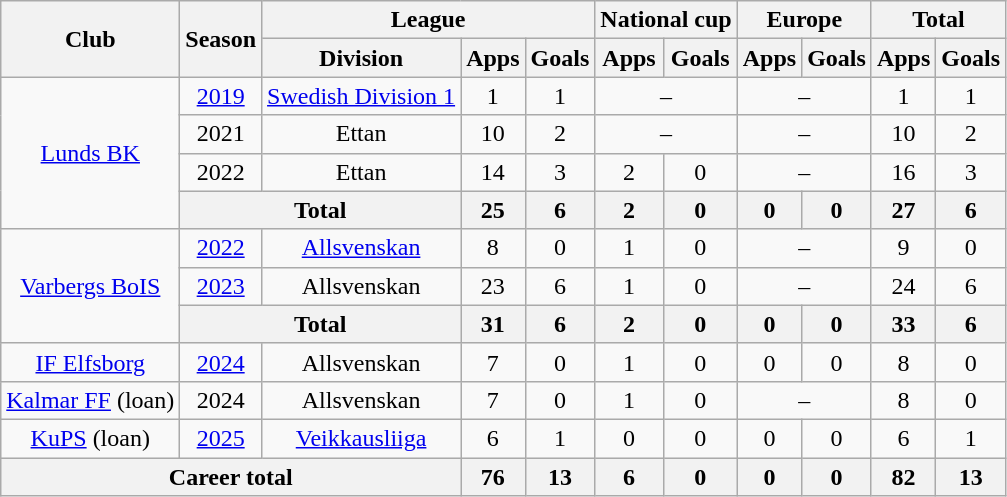<table class="wikitable" style="text-align:center">
<tr>
<th rowspan="2">Club</th>
<th rowspan="2">Season</th>
<th colspan="3">League</th>
<th colspan="2">National cup</th>
<th colspan="2">Europe</th>
<th colspan="2">Total</th>
</tr>
<tr>
<th>Division</th>
<th>Apps</th>
<th>Goals</th>
<th>Apps</th>
<th>Goals</th>
<th>Apps</th>
<th>Goals</th>
<th>Apps</th>
<th>Goals</th>
</tr>
<tr>
<td rowspan=4><a href='#'>Lunds BK</a></td>
<td><a href='#'>2019</a></td>
<td><a href='#'>Swedish Division 1</a></td>
<td>1</td>
<td>1</td>
<td colspan=2>–</td>
<td colspan=2>–</td>
<td>1</td>
<td>1</td>
</tr>
<tr>
<td>2021</td>
<td>Ettan</td>
<td>10</td>
<td>2</td>
<td colspan=2>–</td>
<td colspan=2>–</td>
<td>10</td>
<td>2</td>
</tr>
<tr>
<td>2022</td>
<td>Ettan</td>
<td>14</td>
<td>3</td>
<td>2</td>
<td>0</td>
<td colspan=2>–</td>
<td>16</td>
<td>3</td>
</tr>
<tr>
<th colspan=2>Total</th>
<th>25</th>
<th>6</th>
<th>2</th>
<th>0</th>
<th>0</th>
<th>0</th>
<th>27</th>
<th>6</th>
</tr>
<tr>
<td rowspan=3><a href='#'>Varbergs BoIS</a></td>
<td><a href='#'>2022</a></td>
<td><a href='#'>Allsvenskan</a></td>
<td>8</td>
<td>0</td>
<td>1</td>
<td>0</td>
<td colspan=2>–</td>
<td>9</td>
<td>0</td>
</tr>
<tr>
<td><a href='#'>2023</a></td>
<td>Allsvenskan</td>
<td>23</td>
<td>6</td>
<td>1</td>
<td>0</td>
<td colspan=2>–</td>
<td>24</td>
<td>6</td>
</tr>
<tr>
<th colspan=2>Total</th>
<th>31</th>
<th>6</th>
<th>2</th>
<th>0</th>
<th>0</th>
<th>0</th>
<th>33</th>
<th>6</th>
</tr>
<tr>
<td><a href='#'>IF Elfsborg</a></td>
<td><a href='#'>2024</a></td>
<td>Allsvenskan</td>
<td>7</td>
<td>0</td>
<td>1</td>
<td>0</td>
<td>0</td>
<td>0</td>
<td>8</td>
<td>0</td>
</tr>
<tr>
<td><a href='#'>Kalmar FF</a> (loan)</td>
<td>2024</td>
<td>Allsvenskan</td>
<td>7</td>
<td>0</td>
<td>1</td>
<td>0</td>
<td colspan=2>–</td>
<td>8</td>
<td>0</td>
</tr>
<tr>
<td><a href='#'>KuPS</a> (loan)</td>
<td><a href='#'>2025</a></td>
<td><a href='#'>Veikkausliiga</a></td>
<td>6</td>
<td>1</td>
<td>0</td>
<td>0</td>
<td>0</td>
<td>0</td>
<td>6</td>
<td>1</td>
</tr>
<tr>
<th colspan="3">Career total</th>
<th>76</th>
<th>13</th>
<th>6</th>
<th>0</th>
<th>0</th>
<th>0</th>
<th>82</th>
<th>13</th>
</tr>
</table>
